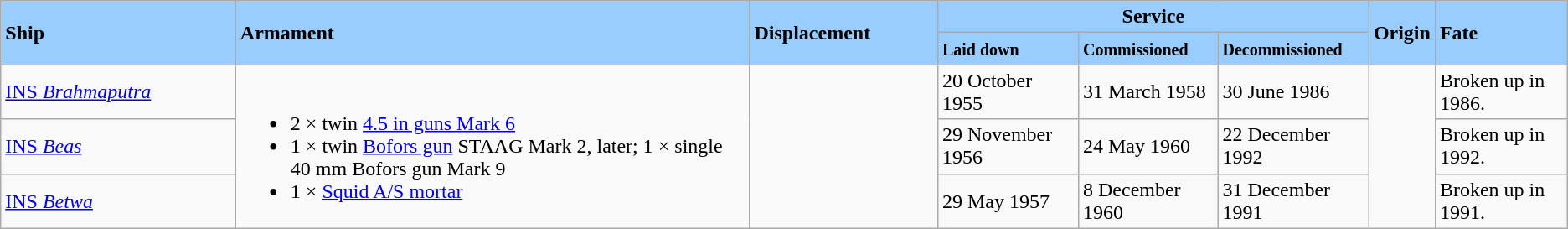<table class="wikitable">
<tr>
<th align= center scope=col rowspan=2 style="text-align:left; width:15%; background:#9cf;"><div>Ship</div></th>
<th align= center scope=col rowspan=2 style="text-align:left; background:#9cf;"><div>Armament</div></th>
<th align= center scope=col rowspan=2 style="text-align:left; width:12%; background:#9cf;"><div>Displacement</div></th>
<th align= center scope=col colspan=3 style="text-align:center; background:#9cf;"><div>Service</div></th>
<th align= center scope=col rowspan=2 style="text-align:left; background:#9cf;"><div>Origin</div></th>
<th align= center scope=col rowspan=2 style="text-align:left; background:#9cf;"><div>Fate</div></th>
</tr>
<tr>
<th align= center scope=col style="text-align:left; background:#9cf;"><small>Laid down</small></th>
<th align= center scope=col style="text-align:left; background:#9cf;"><small>Commissioned</small></th>
<th align= center scope=col style="text-align:left; background:#9cf;"><small>Decommissioned</small></th>
</tr>
<tr>
<td><a href='#'>INS <em>Brahmaputra</em></a></td>
<td rowspan=3><br><ul><li>2 × twin <a href='#'>4.5 in guns Mark 6</a></li><li>1 × twin <a href='#'> Bofors gun</a> STAAG Mark 2, later; 1 × single 40 mm Bofors gun Mark 9</li><li>1 × <a href='#'>Squid A/S mortar</a></li></ul></td>
<td rowspan=3></td>
<td>20 October 1955</td>
<td>31 March 1958</td>
<td>30 June 1986</td>
<td rowspan=3></td>
<td>Broken up in 1986.</td>
</tr>
<tr>
<td><a href='#'>INS <em>Beas</em></a></td>
<td>29 November 1956</td>
<td>24 May 1960</td>
<td>22 December 1992</td>
<td>Broken up in 1992.</td>
</tr>
<tr>
<td><a href='#'>INS <em>Betwa</em></a></td>
<td>29 May 1957</td>
<td>8 December 1960</td>
<td>31 December 1991</td>
<td>Broken up in 1991.</td>
</tr>
</table>
